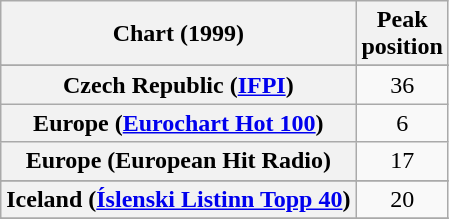<table class="wikitable sortable plainrowheaders" style="text-align:center;">
<tr>
<th>Chart (1999)</th>
<th>Peak<br>position</th>
</tr>
<tr>
</tr>
<tr>
</tr>
<tr>
<th scope="row">Czech Republic (<a href='#'>IFPI</a>)</th>
<td align="center">36</td>
</tr>
<tr>
<th scope="row">Europe (<a href='#'>Eurochart Hot 100</a>)</th>
<td>6</td>
</tr>
<tr>
<th scope="row">Europe (European Hit Radio)</th>
<td>17</td>
</tr>
<tr>
</tr>
<tr>
<th scope="row">Iceland (<a href='#'>Íslenski Listinn Topp 40</a>)</th>
<td>20</td>
</tr>
<tr>
</tr>
<tr>
</tr>
<tr>
</tr>
<tr>
</tr>
<tr>
</tr>
<tr>
</tr>
<tr>
</tr>
<tr>
</tr>
<tr>
</tr>
</table>
